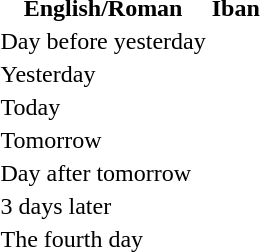<table>
<tr>
<th>English/Roman</th>
<th>Iban</th>
</tr>
<tr>
<td>Day before yesterday</td>
<td></td>
</tr>
<tr>
<td>Yesterday</td>
<td></td>
</tr>
<tr>
<td>Today</td>
<td></td>
</tr>
<tr>
<td>Tomorrow</td>
<td></td>
</tr>
<tr>
<td>Day after tomorrow</td>
<td></td>
</tr>
<tr>
<td>3 days later</td>
<td></td>
</tr>
<tr>
<td>The fourth day</td>
<td></td>
</tr>
</table>
